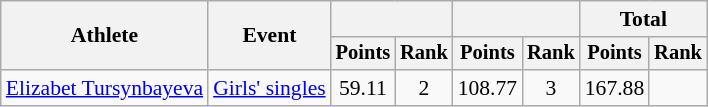<table class="wikitable" style="font-size:90%">
<tr>
<th rowspan="2">Athlete</th>
<th rowspan="2">Event</th>
<th colspan="2"></th>
<th colspan="2"></th>
<th colspan="2">Total</th>
</tr>
<tr style="font-size:95%">
<th>Points</th>
<th>Rank</th>
<th>Points</th>
<th>Rank</th>
<th>Points</th>
<th>Rank</th>
</tr>
<tr align=center>
<td align=left><a href='#'>Elizabet Tursynbayeva</a></td>
<td align=left><a href='#'>Girls' singles</a></td>
<td>59.11</td>
<td>2</td>
<td>108.77</td>
<td>3</td>
<td>167.88</td>
<td></td>
</tr>
</table>
